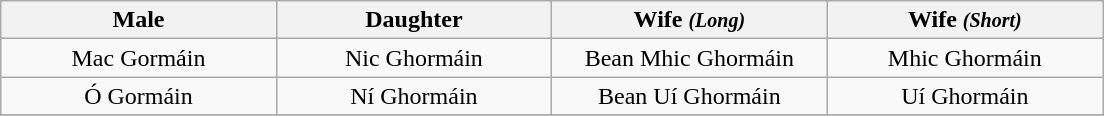<table class="wikitable" style="text-align:right">
<tr>
<th width=20%>Male</th>
<th width=20%>Daughter</th>
<th width=20%>Wife <em><small>(Long)</small></em></th>
<th width=20%>Wife <em><small>(Short)</small></em></th>
</tr>
<tr>
<td align="center">Mac Gormáin</td>
<td align="center">Nic Ghormáin</td>
<td align="center">Bean Mhic Ghormáin</td>
<td align="center">Mhic Ghormáin</td>
</tr>
<tr>
<td align="center">Ó Gormáin</td>
<td align="center">Ní Ghormáin</td>
<td align="center">Bean Uí Ghormáin</td>
<td align="center">Uí Ghormáin</td>
</tr>
<tr>
</tr>
</table>
